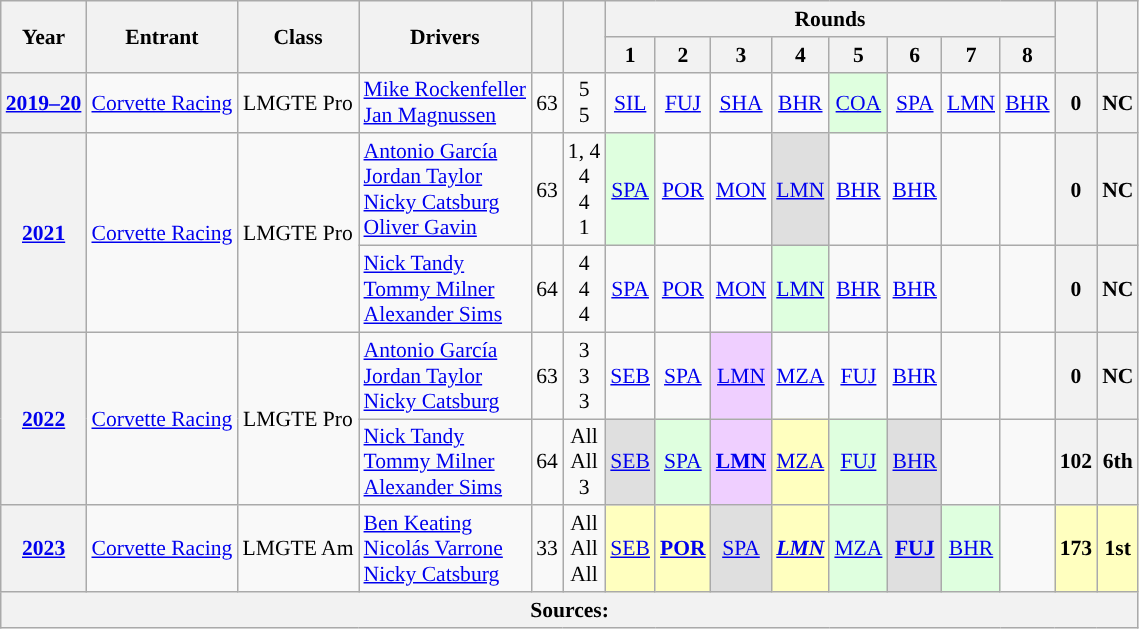<table class = "wikitable" style="text-align:center; font-size:90%">
<tr>
<th rowspan="2">Year</th>
<th rowspan="2">Entrant</th>
<th rowspan="2">Class</th>
<th rowspan="2">Drivers</th>
<th rowspan="2"></th>
<th rowspan="2"></th>
<th colspan="8">Rounds</th>
<th rowspan="2" scope="col"></th>
<th rowspan="2" scope="col"></th>
</tr>
<tr>
<th scope="col">1</th>
<th scope="col">2</th>
<th scope="col">3</th>
<th scope="col">4</th>
<th scope="col">5</th>
<th scope="col">6</th>
<th scope="col">7</th>
<th scope="col">8</th>
</tr>
<tr>
<th><a href='#'>2019–20</a></th>
<td> <a href='#'>Corvette Racing</a></td>
<td>LMGTE Pro</td>
<td align="left " style="border-left:0px"> <a href='#'>Mike Rockenfeller</a><br> <a href='#'>Jan Magnussen</a></td>
<td>63</td>
<td>5<br>5</td>
<td><a href='#'>SIL</a><br></td>
<td><a href='#'>FUJ</a><br></td>
<td><a href='#'>SHA</a><br></td>
<td><a href='#'>BHR</a><br></td>
<td style="background:#DFFFDF;"><a href='#'>COA</a><br></td>
<td style="background:#;”"><a href='#'>SPA</a><br></td>
<td style="background:#;”"><a href='#'>LMN</a><br></td>
<td style="background:#;”"><a href='#'>BHR</a><br></td>
<th>0</th>
<th>NC</th>
</tr>
<tr>
<th rowspan=2><a href='#'>2021</a></th>
<td rowspan=2> <a href='#'>Corvette Racing</a></td>
<td rowspan=2>LMGTE Pro</td>
<td align="left " style="border-left:0px"> <a href='#'>Antonio García</a><br> <a href='#'>Jordan Taylor</a><br> <a href='#'>Nicky Catsburg</a><br> <a href='#'>Oliver Gavin</a></td>
<td>63</td>
<td>1, 4<br>4<br>4<br>1</td>
<td style="background:#DFFFDF;"><a href='#'>SPA</a><br></td>
<td><a href='#'>POR</a></td>
<td><a href='#'>MON</a></td>
<td style="background:#DFDFDF;”"><a href='#'>LMN</a><br></td>
<td><a href='#'>BHR</a></td>
<td><a href='#'>BHR</a></td>
<td></td>
<td></td>
<th>0</th>
<th>NC</th>
</tr>
<tr>
<td align="left " style="border-left:0px"> <a href='#'>Nick Tandy</a><br> <a href='#'>Tommy Milner</a><br> <a href='#'>Alexander Sims</a></td>
<td>64</td>
<td>4<br>4<br>4</td>
<td><a href='#'>SPA</a></td>
<td><a href='#'>POR</a></td>
<td><a href='#'>MON</a></td>
<td style="background:#DFFFDF;"><a href='#'>LMN</a><br></td>
<td><a href='#'>BHR</a></td>
<td><a href='#'>BHR</a></td>
<td></td>
<td></td>
<th>0</th>
<th>NC</th>
</tr>
<tr>
<th rowspan=2><a href='#'>2022</a></th>
<td rowspan=2> <a href='#'>Corvette Racing</a></td>
<td rowspan=2>LMGTE Pro</td>
<td align="left " style="border-left:0px"> <a href='#'>Antonio García</a><br> <a href='#'>Jordan Taylor</a><br> <a href='#'>Nicky Catsburg</a></td>
<td>63</td>
<td>3<br>3<br>3</td>
<td><a href='#'>SEB</a><br></td>
<td><a href='#'>SPA</a><br></td>
<td style="background:#EFCFFF;"><a href='#'>LMN</a><br></td>
<td><a href='#'>MZA</a><br></td>
<td><a href='#'>FUJ</a><br></td>
<td><a href='#'>BHR</a><br></td>
<td></td>
<td></td>
<th>0</th>
<th>NC</th>
</tr>
<tr>
<td align="left " style="border-left:0px"> <a href='#'>Nick Tandy</a><br> <a href='#'>Tommy Milner</a><br> <a href='#'>Alexander Sims</a></td>
<td>64</td>
<td>All<br>All<br>3</td>
<td style="background:#DFDFDF;”"><a href='#'>SEB</a><br></td>
<td style="background:#DFFFDF;"><a href='#'>SPA</a><br></td>
<td style="background:#EFCFFF;"><strong><a href='#'>LMN</a><br></strong></td>
<td style="background:#FFFFBF;”"><a href='#'>MZA</a><br></td>
<td style="background:#DFFFDF;"><a href='#'>FUJ</a><br></td>
<td style="background:#DFDFDF;”"><a href='#'>BHR</a><br></td>
<td></td>
<td></td>
<th>102</th>
<th>6th</th>
</tr>
<tr>
<th><a href='#'>2023</a></th>
<td> <a href='#'>Corvette Racing</a></td>
<td>LMGTE Am</td>
<td align="left " style="border-left:0px"> <a href='#'>Ben Keating</a><br> <a href='#'>Nicolás Varrone</a><br> <a href='#'>Nicky Catsburg</a></td>
<td>33</td>
<td>All<br>All<br>All</td>
<td style="background:#FFFFBF;”"><a href='#'>SEB</a><br></td>
<td style="background:#FFFFBF;”"><strong><a href='#'>POR</a><br></strong></td>
<td style="background:#DFDFDF;”"><a href='#'>SPA</a><br></td>
<td style="background:#FFFFBF;”"><strong><em><a href='#'>LMN</a><br></em></strong></td>
<td style="background:#DFFFDF;"><a href='#'>MZA</a><br></td>
<td style="background:#DFDFDF;”"><strong><a href='#'>FUJ</a><br></strong></td>
<td style="background:#DFFFDF;"><a href='#'>BHR</a><br></td>
<td></td>
<th style="background:#FFFFBF;”">173</th>
<th style="background:#FFFFBF;”">1st</th>
</tr>
<tr>
<th colspan="16">Sources:</th>
</tr>
</table>
